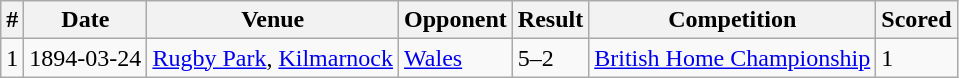<table class="wikitable" border="1">
<tr>
<th>#</th>
<th>Date</th>
<th>Venue</th>
<th>Opponent</th>
<th>Result</th>
<th>Competition</th>
<th>Scored</th>
</tr>
<tr>
<td>1</td>
<td>1894-03-24</td>
<td><a href='#'>Rugby Park</a>, <a href='#'>Kilmarnock</a></td>
<td><a href='#'>Wales</a></td>
<td>5–2</td>
<td><a href='#'>British Home Championship</a></td>
<td>1</td>
</tr>
</table>
